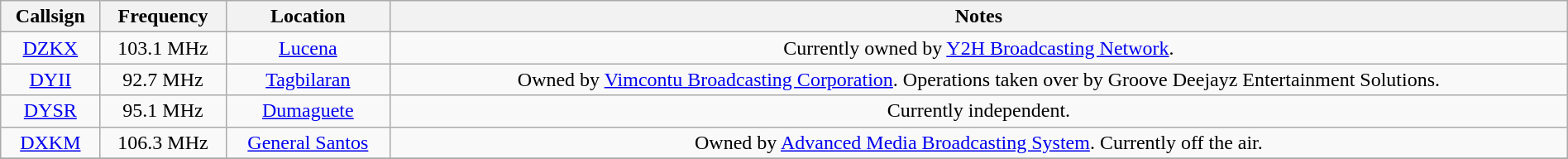<table class="wikitable" style="width:100%; text-align:center;">
<tr>
<th>Callsign</th>
<th>Frequency</th>
<th>Location</th>
<th>Notes</th>
</tr>
<tr>
<td><a href='#'>DZKX</a></td>
<td>103.1 MHz</td>
<td><a href='#'>Lucena</a></td>
<td>Currently owned by <a href='#'>Y2H Broadcasting Network</a>.</td>
</tr>
<tr>
<td><a href='#'>DYII</a></td>
<td>92.7 MHz</td>
<td><a href='#'>Tagbilaran</a></td>
<td>Owned by <a href='#'>Vimcontu Broadcasting Corporation</a>. Operations taken over by Groove Deejayz Entertainment Solutions.</td>
</tr>
<tr>
<td><a href='#'>DYSR</a></td>
<td>95.1 MHz</td>
<td><a href='#'>Dumaguete</a></td>
<td>Currently independent.</td>
</tr>
<tr>
<td><a href='#'>DXKM</a></td>
<td>106.3 MHz</td>
<td><a href='#'>General Santos</a></td>
<td>Owned by <a href='#'>Advanced Media Broadcasting System</a>. Currently off the air.</td>
</tr>
<tr>
</tr>
</table>
